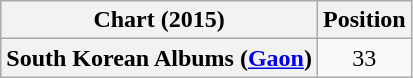<table class="wikitable plainrowheaders">
<tr>
<th scope="col">Chart (2015)</th>
<th scope="col">Position</th>
</tr>
<tr>
<th scope="row">South Korean Albums (<a href='#'>Gaon</a>)</th>
<td style="text-align:center;">33</td>
</tr>
</table>
